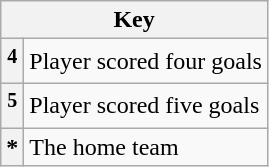<table class="wikitable plainrowheaders">
<tr>
<th colspan="2" scope="col">Key</th>
</tr>
<tr>
<th align="left" scope="row"><sup>4</sup></th>
<td align="left">Player scored four goals</td>
</tr>
<tr>
<th align="left" scope="row"><sup>5</sup></th>
<td align="left">Player scored five goals</td>
</tr>
<tr>
<th align="left" scope="row">*</th>
<td align="left">The home team</td>
</tr>
</table>
